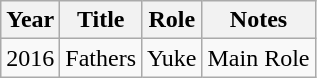<table class="wikitable">
<tr>
<th>Year</th>
<th>Title</th>
<th>Role</th>
<th>Notes</th>
</tr>
<tr>
<td>2016</td>
<td>Fathers</td>
<td>Yuke</td>
<td>Main Role</td>
</tr>
</table>
